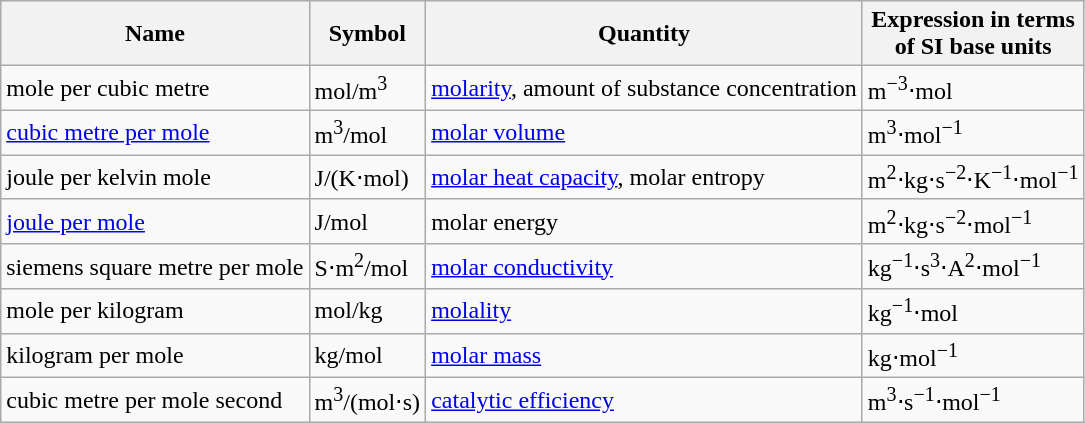<table class="wikitable sortable">
<tr>
<th>Name</th>
<th>Symbol</th>
<th>Quantity</th>
<th>Expression in terms<br> of SI base units</th>
</tr>
<tr>
<td>mole per cubic metre</td>
<td>mol/m<sup>3</sup></td>
<td><a href='#'>molarity</a>, amount of substance concentration</td>
<td>m<sup>−3</sup>⋅mol</td>
</tr>
<tr>
<td><a href='#'>cubic metre per mole</a></td>
<td>m<sup>3</sup>/mol</td>
<td><a href='#'>molar volume</a></td>
<td>m<sup>3</sup>⋅mol<sup>−1</sup></td>
</tr>
<tr>
<td>joule per kelvin mole</td>
<td>J/(K⋅mol)</td>
<td><a href='#'>molar heat capacity</a>, molar entropy</td>
<td>m<sup>2</sup>⋅kg⋅s<sup>−2</sup>⋅K<sup>−1</sup>⋅mol<sup>−1</sup></td>
</tr>
<tr>
<td><a href='#'>joule per mole</a></td>
<td>J/mol</td>
<td>molar energy</td>
<td>m<sup>2</sup>⋅kg⋅s<sup>−2</sup>⋅mol<sup>−1</sup></td>
</tr>
<tr>
<td>siemens square metre per mole</td>
<td>S⋅m<sup>2</sup>/mol</td>
<td><a href='#'>molar conductivity</a></td>
<td>kg<sup>−1</sup>⋅s<sup>3</sup>⋅A<sup>2</sup>⋅mol<sup>−1</sup></td>
</tr>
<tr>
<td>mole per kilogram</td>
<td>mol/kg</td>
<td><a href='#'>molality</a></td>
<td>kg<sup>−1</sup>⋅mol</td>
</tr>
<tr>
<td>kilogram per mole</td>
<td>kg/mol</td>
<td><a href='#'>molar mass</a></td>
<td>kg⋅mol<sup>−1</sup></td>
</tr>
<tr>
<td>cubic metre per mole second</td>
<td>m<sup>3</sup>/(mol⋅s)</td>
<td><a href='#'>catalytic efficiency</a></td>
<td>m<sup>3</sup>⋅s<sup>−1</sup>⋅mol<sup>−1</sup></td>
</tr>
</table>
